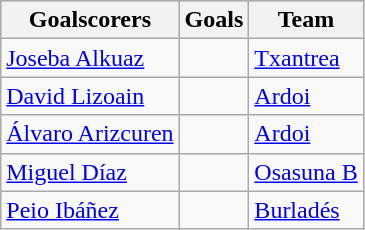<table class="wikitable sortable" class="wikitable">
<tr style="background:#ccc; text-align:center;">
<th>Goalscorers</th>
<th>Goals</th>
<th>Team</th>
</tr>
<tr>
<td> <a href='#'>Joseba Alkuaz</a></td>
<td></td>
<td><a href='#'>Txantrea</a></td>
</tr>
<tr>
<td> <a href='#'>David Lizoain</a></td>
<td></td>
<td><a href='#'>Ardoi</a></td>
</tr>
<tr>
<td> <a href='#'>Álvaro Arizcuren</a></td>
<td></td>
<td><a href='#'>Ardoi</a></td>
</tr>
<tr>
<td> <a href='#'>Miguel Díaz</a></td>
<td></td>
<td><a href='#'>Osasuna B</a></td>
</tr>
<tr>
<td> <a href='#'>Peio Ibáñez</a></td>
<td></td>
<td><a href='#'>Burladés</a></td>
</tr>
</table>
